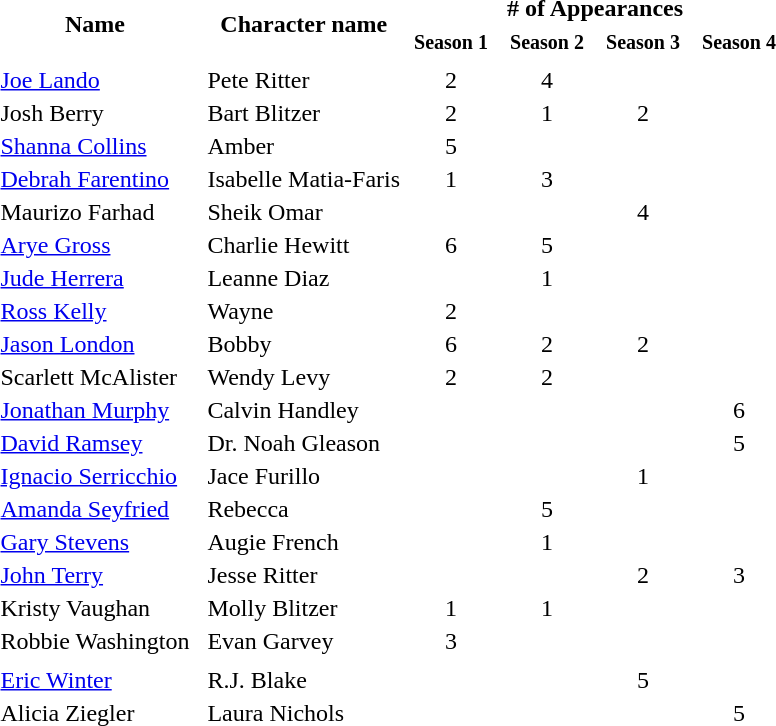<table>
<tr>
<th align="center" rowspan="2">Name</th>
<th></th>
<th></th>
<th rowspan="2" align="center">Character name</th>
<th align="center" colspan="4"># of Appearances</th>
</tr>
<tr>
<th></th>
<th></th>
<th width="60"><small>Season 1</small></th>
<th width="60"><small>Season 2</small></th>
<th width="60"><small>Season 3</small></th>
<th width="60"><small>Season 4</small></th>
</tr>
<tr>
<td></td>
</tr>
<tr>
<td align="left"><a href='#'>Joe Lando</a></td>
<td></td>
<td></td>
<td align="left">Pete Ritter</td>
<td align="center">2</td>
<td align="center">4</td>
<td align="center"></td>
<td align="center"></td>
</tr>
<tr>
<td align="left">Josh Berry</td>
<td></td>
<td></td>
<td align="left">Bart Blitzer</td>
<td align="center">2</td>
<td align="center">1</td>
<td align="center">2</td>
<td align="center"></td>
</tr>
<tr>
<td align="left"><a href='#'>Shanna Collins</a></td>
<td></td>
<td></td>
<td align="left">Amber</td>
<td align="center">5</td>
<td align="center"></td>
<td align="center"></td>
<td align="center"></td>
</tr>
<tr>
<td align="left"><a href='#'>Debrah Farentino</a></td>
<td></td>
<td></td>
<td align="left">Isabelle Matia-Faris</td>
<td align="center">1</td>
<td align="center">3</td>
<td align="center"></td>
<td align="center"></td>
</tr>
<tr>
<td align="left">Maurizo Farhad</td>
<td></td>
<td></td>
<td align="left">Sheik Omar</td>
<td align="center"></td>
<td align="center"></td>
<td align="center">4</td>
<td align="center"></td>
</tr>
<tr>
<td align="left"><a href='#'>Arye Gross</a></td>
<td></td>
<td></td>
<td align="left">Charlie Hewitt</td>
<td align="center">6</td>
<td align="center">5</td>
<td align="center"></td>
<td align="center"></td>
</tr>
<tr>
<td align="left"><a href='#'>Jude Herrera</a></td>
<td></td>
<td></td>
<td align="left">Leanne Diaz</td>
<td align="center"></td>
<td align="center">1</td>
<td align="center"></td>
<td align="center"></td>
</tr>
<tr>
<td align="left"><a href='#'>Ross Kelly</a></td>
<td></td>
<td></td>
<td align="left">Wayne</td>
<td align="center">2</td>
<td align="center"></td>
<td align="center"></td>
<td align="center"></td>
</tr>
<tr>
<td align="left"><a href='#'>Jason London</a></td>
<td></td>
<td></td>
<td align="left">Bobby</td>
<td align="center">6</td>
<td align="center">2</td>
<td align="center">2</td>
<td align="center"></td>
</tr>
<tr>
<td align="left">Scarlett McAlister</td>
<td></td>
<td></td>
<td align="left">Wendy Levy</td>
<td align="center">2</td>
<td align="center">2</td>
<td align="center"></td>
<td align="center"></td>
</tr>
<tr>
<td align="left"><a href='#'>Jonathan Murphy</a></td>
<td></td>
<td></td>
<td align="left">Calvin Handley</td>
<td align="center"></td>
<td align="center"></td>
<td align="center"></td>
<td align="center">6</td>
</tr>
<tr>
<td align="left"><a href='#'>David Ramsey</a></td>
<td></td>
<td></td>
<td align="left">Dr. Noah Gleason</td>
<td align="center"></td>
<td align="center"></td>
<td align="center"></td>
<td align="center">5</td>
</tr>
<tr>
<td align="left"><a href='#'>Ignacio Serricchio</a></td>
<td></td>
<td></td>
<td align="left">Jace Furillo</td>
<td align="center"></td>
<td align="center"></td>
<td align="center">1</td>
<td align="center"></td>
</tr>
<tr>
<td align="left"><a href='#'>Amanda Seyfried</a></td>
<td></td>
<td></td>
<td align="left">Rebecca</td>
<td align="center"></td>
<td align="center">5</td>
<td align="center"></td>
<td align="center"></td>
</tr>
<tr>
<td align="left"><a href='#'>Gary Stevens</a></td>
<td></td>
<td></td>
<td align="left">Augie French</td>
<td align="center"></td>
<td align="center">1</td>
<td align="center"></td>
<td align="center"></td>
</tr>
<tr>
<td align="left"><a href='#'>John Terry</a></td>
<td></td>
<td></td>
<td align="left">Jesse Ritter</td>
<td align="center"></td>
<td align="center"></td>
<td align="center">2</td>
<td align="center">3</td>
</tr>
<tr>
<td align="left">Kristy Vaughan</td>
<td></td>
<td></td>
<td align="left">Molly Blitzer</td>
<td align="center">1</td>
<td align="center">1</td>
<td align="center"></td>
<td align="center"></td>
</tr>
<tr>
<td align="left">Robbie Washington</td>
<td></td>
<td></td>
<td align="left">Evan Garvey</td>
<td align="center">3</td>
<td align="center"></td>
<td align="center"></td>
<td align="center"></td>
</tr>
<tr>
<td></td>
</tr>
<tr>
<td align="left"><a href='#'>Eric Winter</a></td>
<td></td>
<td></td>
<td align="left">R.J. Blake</td>
<td align="center"></td>
<td align="center"></td>
<td align="center">5</td>
<td align="center"></td>
</tr>
<tr>
<td align="left">Alicia Ziegler</td>
<td></td>
<td></td>
<td align="left">Laura Nichols</td>
<td align="center"></td>
<td align="center"></td>
<td align="center"></td>
<td align="center">5</td>
</tr>
<tr>
</tr>
</table>
